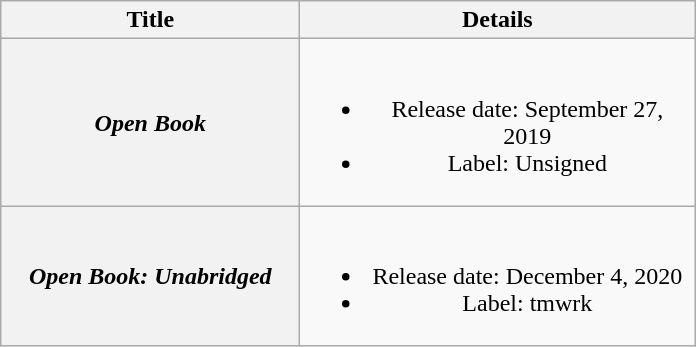<table class="wikitable plainrowheaders" style="text-align:center;">
<tr>
<th style="width:12em;">Title</th>
<th style="width:16em;">Details</th>
</tr>
<tr>
<th scope="row"><em>Open Book</em></th>
<td><br><ul><li>Release date: September 27, 2019</li><li>Label: Unsigned</li></ul></td>
</tr>
<tr>
<th scope="row"><em>Open Book: Unabridged</em></th>
<td><br><ul><li>Release date: December 4, 2020</li><li>Label: tmwrk</li></ul></td>
</tr>
</table>
